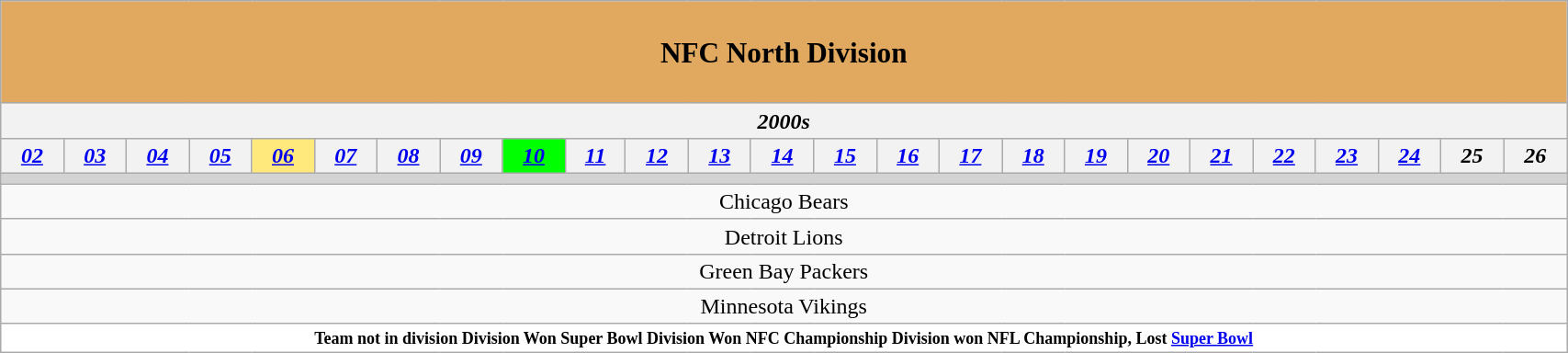<table class="wikitable" style="text-align:center" width=90%>
<tr>
<th colspan="25" style="text-align:center; font-size:130%; background:#E1A95F; height:65px"><span>NFC North Division</span></th>
</tr>
<tr>
<th colspan="25"><em>2000s</em></th>
</tr>
<tr>
<th><em><a href='#'>02</a></em></th>
<th><em><a href='#'>03</a></em></th>
<th><em><a href='#'>04</a></em></th>
<th><em><a href='#'>05</a></em></th>
<th style="background:#ffe87c;"><em><a href='#'>06</a></em></th>
<th><em><a href='#'>07</a></em></th>
<th><em><a href='#'>08</a></em></th>
<th><em><a href='#'>09</a></em></th>
<th style="background:#0f0;"><em><a href='#'>10</a></em></th>
<th><em><a href='#'>11</a></em></th>
<th><em><a href='#'>12</a></em></th>
<th><em><a href='#'>13</a></em></th>
<th><em><a href='#'>14</a></em></th>
<th><em><a href='#'>15</a></em></th>
<th><em><a href='#'>16</a></em></th>
<th><em><a href='#'>17</a></em></th>
<th><em><a href='#'>18</a></em></th>
<th><em><a href='#'>19</a></em></th>
<th><em><a href='#'>20</a></em></th>
<th><em><a href='#'>21</a></em></th>
<th><em><a href='#'>22</a></em></th>
<th><em><a href='#'>23</a></em></th>
<th><em><a href='#'>24</a></em></th>
<th><em>25</em></th>
<th><em>26</em></th>
</tr>
<tr>
<td colspan="25" style="background:lightgrey; height:.5px;"></td>
</tr>
<tr>
<td colspan="25">Chicago Bears</td>
</tr>
<tr>
<td colspan="25">Detroit Lions</td>
</tr>
<tr>
<td colspan="25">Green Bay Packers</td>
</tr>
<tr>
<td colspan="25">Minnesota Vikings</td>
</tr>
<tr>
<td colspan="25" style="background:#fff; height:15px; font-size:75%;"> <strong>Team not in division  Division Won Super Bowl  Division Won NFC Championship  Division won NFL Championship, Lost <a href='#'>Super Bowl</a></strong></td>
</tr>
</table>
